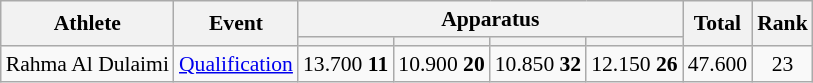<table class="wikitable" style="font-size:90%">
<tr>
<th rowspan=2>Athlete</th>
<th rowspan=2>Event</th>
<th colspan =4>Apparatus</th>
<th rowspan=2>Total</th>
<th rowspan=2>Rank</th>
</tr>
<tr style="font-size:95%">
<th></th>
<th></th>
<th></th>
<th></th>
</tr>
<tr align=center>
<td align=left>Rahma Al Dulaimi</td>
<td align=left><a href='#'>Qualification</a></td>
<td>13.700	<strong>11	</strong></td>
<td>10.900	<strong>20</strong></td>
<td>10.850	<strong>32</strong></td>
<td>12.150	<strong>26</strong></td>
<td>47.600</td>
<td>23</td>
</tr>
</table>
